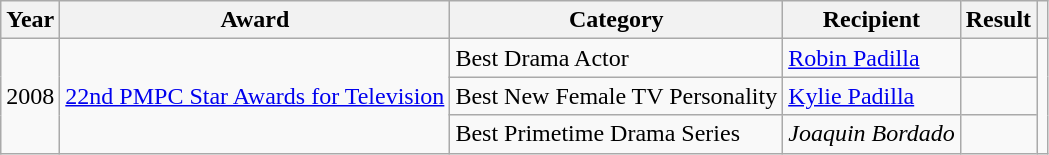<table class="wikitable">
<tr>
<th>Year</th>
<th>Award</th>
<th>Category</th>
<th>Recipient</th>
<th>Result</th>
<th></th>
</tr>
<tr>
<td rowspan=3>2008</td>
<td rowspan=3><a href='#'>22nd PMPC Star Awards for Television</a></td>
<td>Best Drama Actor</td>
<td><a href='#'>Robin Padilla</a></td>
<td></td>
<td rowspan=3></td>
</tr>
<tr>
<td>Best New Female TV Personality</td>
<td><a href='#'>Kylie Padilla</a></td>
<td></td>
</tr>
<tr>
<td>Best Primetime Drama Series</td>
<td><em>Joaquin Bordado</em></td>
<td></td>
</tr>
</table>
